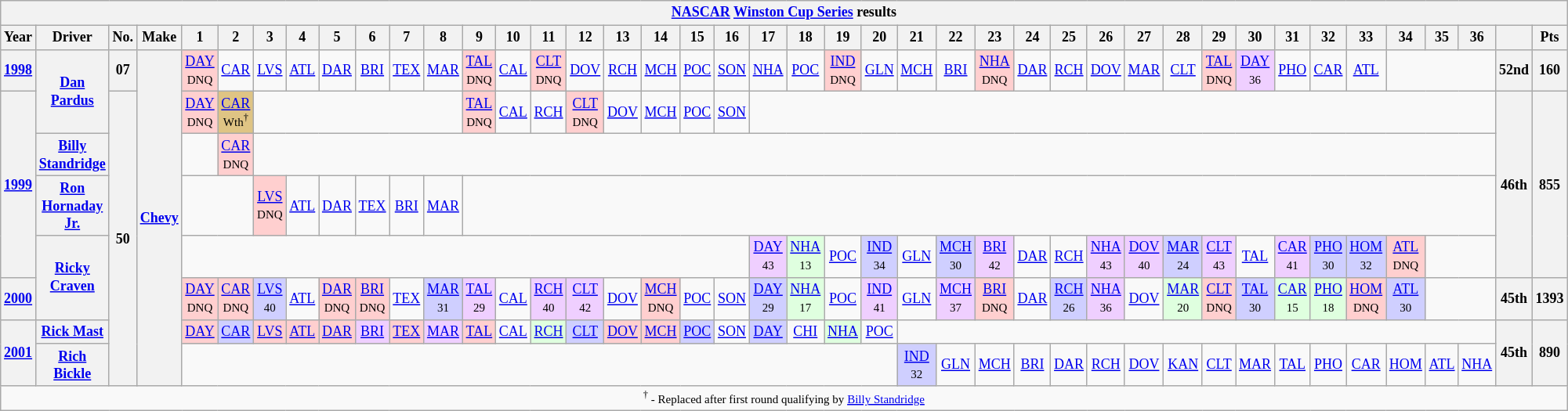<table class="wikitable" style="text-align:center; font-size:75%">
<tr>
<th colspan=45><a href='#'>NASCAR</a> <a href='#'>Winston Cup Series</a> results</th>
</tr>
<tr>
<th>Year</th>
<th>Driver</th>
<th>No.</th>
<th>Make</th>
<th>1</th>
<th>2</th>
<th>3</th>
<th>4</th>
<th>5</th>
<th>6</th>
<th>7</th>
<th>8</th>
<th>9</th>
<th>10</th>
<th>11</th>
<th>12</th>
<th>13</th>
<th>14</th>
<th>15</th>
<th>16</th>
<th>17</th>
<th>18</th>
<th>19</th>
<th>20</th>
<th>21</th>
<th>22</th>
<th>23</th>
<th>24</th>
<th>25</th>
<th>26</th>
<th>27</th>
<th>28</th>
<th>29</th>
<th>30</th>
<th>31</th>
<th>32</th>
<th>33</th>
<th>34</th>
<th>35</th>
<th>36</th>
<th></th>
<th>Pts</th>
</tr>
<tr>
<th><a href='#'>1998</a></th>
<th rowspan=2><a href='#'>Dan Pardus</a></th>
<th>07</th>
<th rowspan=8><a href='#'>Chevy</a></th>
<td style="background:#FFCFCF;"><a href='#'>DAY</a><br><small>DNQ</small></td>
<td><a href='#'>CAR</a></td>
<td><a href='#'>LVS</a></td>
<td><a href='#'>ATL</a></td>
<td><a href='#'>DAR</a></td>
<td><a href='#'>BRI</a></td>
<td><a href='#'>TEX</a></td>
<td><a href='#'>MAR</a></td>
<td style="background:#FFCFCF;"><a href='#'>TAL</a><br><small>DNQ</small></td>
<td><a href='#'>CAL</a></td>
<td style="background:#FFCFCF;"><a href='#'>CLT</a><br><small>DNQ</small></td>
<td><a href='#'>DOV</a></td>
<td><a href='#'>RCH</a></td>
<td><a href='#'>MCH</a></td>
<td><a href='#'>POC</a></td>
<td><a href='#'>SON</a></td>
<td><a href='#'>NHA</a></td>
<td><a href='#'>POC</a></td>
<td style="background:#FFCFCF;"><a href='#'>IND</a><br><small>DNQ</small></td>
<td><a href='#'>GLN</a></td>
<td><a href='#'>MCH</a></td>
<td><a href='#'>BRI</a></td>
<td style="background:#FFCFCF;"><a href='#'>NHA</a><br><small>DNQ</small></td>
<td><a href='#'>DAR</a></td>
<td><a href='#'>RCH</a></td>
<td><a href='#'>DOV</a></td>
<td><a href='#'>MAR</a></td>
<td><a href='#'>CLT</a></td>
<td style="background:#FFCFCF;"><a href='#'>TAL</a><br><small>DNQ</small></td>
<td style="background:#EFCFFF;"><a href='#'>DAY</a><br><small>36</small></td>
<td><a href='#'>PHO</a></td>
<td><a href='#'>CAR</a></td>
<td><a href='#'>ATL</a></td>
<td colspan=3></td>
<th>52nd</th>
<th>160</th>
</tr>
<tr>
<th rowspan=4><a href='#'>1999</a></th>
<th rowspan=7>50</th>
<td style="background:#FFCFCF;"><a href='#'>DAY</a><br><small>DNQ</small></td>
<td style="background:#DFC484;"><a href='#'>CAR</a><br><small>Wth<sup>†</sup></small></td>
<td colspan=6></td>
<td style="background:#FFCFCF;"><a href='#'>TAL</a><br><small>DNQ</small></td>
<td><a href='#'>CAL</a></td>
<td><a href='#'>RCH</a></td>
<td style="background:#FFCFCF;"><a href='#'>CLT</a><br><small>DNQ</small></td>
<td><a href='#'>DOV</a></td>
<td><a href='#'>MCH</a></td>
<td><a href='#'>POC</a></td>
<td><a href='#'>SON</a></td>
<td colspan=20></td>
<th rowspan=4>46th</th>
<th rowspan=4>855</th>
</tr>
<tr>
<th><a href='#'>Billy Standridge</a></th>
<td colspan=1></td>
<td style="background:#FFCFCF;"><a href='#'>CAR</a><br><small>DNQ</small></td>
<td colspan=34></td>
</tr>
<tr>
<th><a href='#'>Ron Hornaday Jr.</a></th>
<td colspan=2></td>
<td style="background:#FFCFCF;"><a href='#'>LVS</a><br><small>DNQ</small></td>
<td><a href='#'>ATL</a></td>
<td><a href='#'>DAR</a></td>
<td><a href='#'>TEX</a></td>
<td><a href='#'>BRI</a></td>
<td><a href='#'>MAR</a></td>
<td colspan=28></td>
</tr>
<tr>
<th rowspan=2><a href='#'>Ricky Craven</a></th>
<td colspan=16></td>
<td style="background:#EFCFFF;"><a href='#'>DAY</a><br><small>43</small></td>
<td style="background:#DFFFDF;"><a href='#'>NHA</a><br><small>13</small></td>
<td><a href='#'>POC</a></td>
<td style="background:#CFCFFF;"><a href='#'>IND</a><br><small>34</small></td>
<td><a href='#'>GLN</a></td>
<td style="background:#CFCFFF;"><a href='#'>MCH</a><br><small>30</small></td>
<td style="background:#EFCFFF;"><a href='#'>BRI</a><br><small>42</small></td>
<td><a href='#'>DAR</a></td>
<td><a href='#'>RCH</a></td>
<td style="background:#EFCFFF;"><a href='#'>NHA</a><br><small>43</small></td>
<td style="background:#EFCFFF;"><a href='#'>DOV</a><br><small>40</small></td>
<td style="background:#CFCFFF;"><a href='#'>MAR</a><br><small>24</small></td>
<td style="background:#EFCFFF;"><a href='#'>CLT</a><br><small>43</small></td>
<td><a href='#'>TAL</a></td>
<td style="background:#EFCFFF;"><a href='#'>CAR</a><br><small>41</small></td>
<td style="background:#CFCFFF;"><a href='#'>PHO</a><br><small>30</small></td>
<td style="background:#CFCFFF;"><a href='#'>HOM</a><br><small>32</small></td>
<td style="background:#FFCFCF;"><a href='#'>ATL</a><br><small>DNQ</small></td>
<td colspan=2></td>
</tr>
<tr>
<th><a href='#'>2000</a></th>
<td style="background:#FFCFCF;"><a href='#'>DAY</a><br><small>DNQ</small></td>
<td style="background:#FFCFCF;"><a href='#'>CAR</a><br><small>DNQ</small></td>
<td style="background:#CFCFFF;"><a href='#'>LVS</a><br><small>40</small></td>
<td><a href='#'>ATL</a></td>
<td style="background:#FFCFCF;"><a href='#'>DAR</a><br><small>DNQ</small></td>
<td style="background:#FFCFCF;"><a href='#'>BRI</a><br><small>DNQ</small></td>
<td><a href='#'>TEX</a></td>
<td style="background:#CFCFFF;"><a href='#'>MAR</a><br><small>31</small></td>
<td style="background:#EFCFFF;"><a href='#'>TAL</a><br><small>29</small></td>
<td><a href='#'>CAL</a></td>
<td style="background:#EFCFFF;"><a href='#'>RCH</a><br><small>40</small></td>
<td style="background:#EFCFFF;"><a href='#'>CLT</a><br><small>42</small></td>
<td><a href='#'>DOV</a></td>
<td style="background:#FFCFCF;"><a href='#'>MCH</a><br><small>DNQ</small></td>
<td><a href='#'>POC</a></td>
<td><a href='#'>SON</a></td>
<td style="background:#CFCFFF;"><a href='#'>DAY</a><br><small>29</small></td>
<td style="background:#DFFFDF;"><a href='#'>NHA</a><br><small>17</small></td>
<td><a href='#'>POC</a></td>
<td style="background:#EFCFFF;"><a href='#'>IND</a><br><small>41</small></td>
<td><a href='#'>GLN</a></td>
<td style="background:#EFCFFF;"><a href='#'>MCH</a><br><small>37</small></td>
<td style="background:#FFCFCF;"><a href='#'>BRI</a><br><small>DNQ</small></td>
<td><a href='#'>DAR</a></td>
<td style="background:#CFCFFF;"><a href='#'>RCH</a><br><small>26</small></td>
<td style="background:#EFCFFF;"><a href='#'>NHA</a><br><small>36</small></td>
<td><a href='#'>DOV</a></td>
<td style="background:#DFFFDF;"><a href='#'>MAR</a><br><small>20</small></td>
<td style="background:#FFCFCF;"><a href='#'>CLT</a><br><small>DNQ</small></td>
<td style="background:#CFCFFF;"><a href='#'>TAL</a><br><small>30</small></td>
<td style="background:#DFFFDF;"><a href='#'>CAR</a><br><small>15</small></td>
<td style="background:#DFFFDF;"><a href='#'>PHO</a><br><small>18</small></td>
<td style="background:#FFCFCF;"><a href='#'>HOM</a><br><small>DNQ</small></td>
<td style="background:#CFCFFF;"><a href='#'>ATL</a><br><small>30</small></td>
<td colspan=2></td>
<th>45th</th>
<th>1393</th>
</tr>
<tr>
<th rowspan=2><a href='#'>2001</a></th>
<th><a href='#'>Rick Mast</a></th>
<td style="background:#FFCFCF;"><a href='#'>DAY</a><br></td>
<td style="background:#CFCFFF;"><a href='#'>CAR</a><br></td>
<td style="background:#FFCFCF;"><a href='#'>LVS</a><br></td>
<td style="background:#FFCFCF;"><a href='#'>ATL</a><br></td>
<td style="background:#FFCFCF;"><a href='#'>DAR</a><br></td>
<td style="background:#EFCFFF;"><a href='#'>BRI</a><br></td>
<td style="background:#FFCFCF;"><a href='#'>TEX</a><br></td>
<td style="background:#EFCFFF;"><a href='#'>MAR</a><br></td>
<td style="background:#FFCFCF;"><a href='#'>TAL</a><br></td>
<td><a href='#'>CAL</a></td>
<td style="background:#DFFFDF;"><a href='#'>RCH</a><br></td>
<td style="background:#CFCFFF;"><a href='#'>CLT</a><br></td>
<td style="background:#FFCFCF;"><a href='#'>DOV</a><br></td>
<td style="background:#FFCFCF;"><a href='#'>MCH</a><br></td>
<td style="background:#CFCFFF;"><a href='#'>POC</a><br></td>
<td><a href='#'>SON</a></td>
<td style="background:#CFCFFF;"><a href='#'>DAY</a><br></td>
<td><a href='#'>CHI</a></td>
<td style="background:#DFFFDF;"><a href='#'>NHA</a><br></td>
<td><a href='#'>POC</a></td>
<td colspan=16></td>
<th rowspan=2>45th</th>
<th rowspan=2>890</th>
</tr>
<tr>
<th><a href='#'>Rich Bickle</a></th>
<td colspan=20></td>
<td style="background:#CFCFFF;"><a href='#'>IND</a><br><small>32</small></td>
<td><a href='#'>GLN</a></td>
<td><a href='#'>MCH</a></td>
<td><a href='#'>BRI</a></td>
<td><a href='#'>DAR</a></td>
<td><a href='#'>RCH</a></td>
<td><a href='#'>DOV</a></td>
<td><a href='#'>KAN</a></td>
<td><a href='#'>CLT</a></td>
<td><a href='#'>MAR</a></td>
<td><a href='#'>TAL</a></td>
<td><a href='#'>PHO</a></td>
<td><a href='#'>CAR</a></td>
<td><a href='#'>HOM</a></td>
<td><a href='#'>ATL</a></td>
<td><a href='#'>NHA</a></td>
</tr>
<tr>
<td colspan=42><small><sup>†</sup> - Replaced after first round qualifying by <a href='#'>Billy Standridge</a></small></td>
</tr>
</table>
